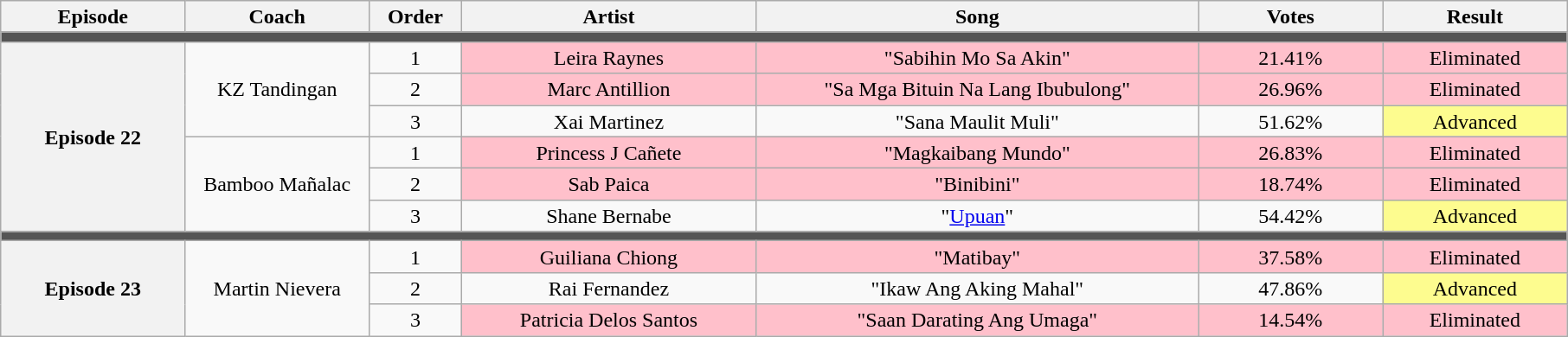<table class="wikitable" style="text-align:center; line-height:17px;">
<tr>
<th width="10%">Episode</th>
<th width="10%">Coach</th>
<th width="05%">Order</th>
<th width="16%">Artist</th>
<th width="24%">Song</th>
<th width="10%">Votes</th>
<th width="10%">Result</th>
</tr>
<tr>
<td colspan="7" style="background:#555;"></td>
</tr>
<tr>
<th rowspan="6">Episode 22<br><small></small></th>
<td rowspan="3">KZ Tandingan</td>
<td>1</td>
<td style="background:pink;">Leira Raynes</td>
<td style="background:pink;">"Sabihin Mo Sa Akin"</td>
<td style="background:pink;">21.41%</td>
<td style="background:pink;">Eliminated</td>
</tr>
<tr>
<td>2</td>
<td style="background:pink;">Marc Antillion</td>
<td style="background:pink;">"Sa Mga Bituin Na Lang Ibubulong"</td>
<td style="background:pink;">26.96%</td>
<td style="background:pink;">Eliminated</td>
</tr>
<tr>
<td>3</td>
<td>Xai Martinez</td>
<td>"Sana Maulit Muli"</td>
<td>51.62%</td>
<td style="background:#fdfc8f;">Advanced</td>
</tr>
<tr>
<td rowspan="3">Bamboo Mañalac</td>
<td>1</td>
<td style="background:pink;">Princess J Cañete</td>
<td style="background:pink;">"Magkaibang Mundo"</td>
<td style="background:pink;">26.83%</td>
<td style="background:pink;">Eliminated</td>
</tr>
<tr>
<td>2</td>
<td style="background:pink;">Sab Paica</td>
<td style="background:pink;">"Binibini"</td>
<td style="background:pink;">18.74%</td>
<td style="background:pink;">Eliminated</td>
</tr>
<tr>
<td>3</td>
<td>Shane Bernabe</td>
<td>"<a href='#'>Upuan</a>"</td>
<td>54.42%</td>
<td style="background:#fdfc8f;">Advanced</td>
</tr>
<tr>
<td colspan="7" style="background:#555;"></td>
</tr>
<tr>
<th rowspan="3">Episode 23<br><small></small></th>
<td rowspan="3">Martin Nievera</td>
<td>1</td>
<td style="background:pink;">Guiliana Chiong</td>
<td style="background:pink;">"Matibay"</td>
<td style="background:pink;">37.58%</td>
<td style="background:pink;">Eliminated</td>
</tr>
<tr>
<td>2</td>
<td>Rai Fernandez</td>
<td>"Ikaw Ang Aking Mahal"</td>
<td>47.86%</td>
<td style="background:#fdfc8f;">Advanced</td>
</tr>
<tr>
<td>3</td>
<td style="background:pink;">Patricia Delos Santos</td>
<td style="background:pink;">"Saan Darating Ang Umaga"</td>
<td style="background:pink;">14.54%</td>
<td style="background:pink;">Eliminated</td>
</tr>
</table>
